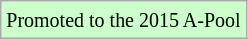<table class="wikitable">
<tr>
<td style="background:#cfc;"><small>Promoted to the 2015 A-Pool</small></td>
</tr>
</table>
